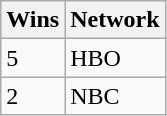<table class="wikitable">
<tr>
<th>Wins</th>
<th>Network</th>
</tr>
<tr>
<td>5</td>
<td>HBO</td>
</tr>
<tr>
<td>2</td>
<td>NBC</td>
</tr>
</table>
